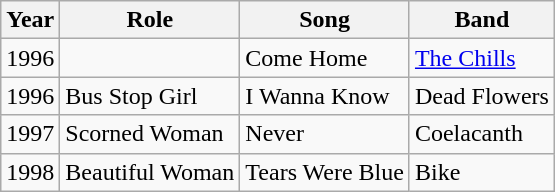<table class="wikitable sortable">
<tr>
<th>Year</th>
<th>Role</th>
<th>Song</th>
<th>Band</th>
</tr>
<tr>
<td>1996</td>
<td></td>
<td>Come Home</td>
<td><a href='#'>The Chills</a></td>
</tr>
<tr>
<td>1996</td>
<td>Bus Stop Girl</td>
<td>I Wanna Know</td>
<td>Dead Flowers</td>
</tr>
<tr>
<td>1997</td>
<td>Scorned Woman</td>
<td>Never</td>
<td>Coelacanth</td>
</tr>
<tr>
<td>1998</td>
<td>Beautiful Woman</td>
<td>Tears Were Blue</td>
<td>Bike</td>
</tr>
</table>
